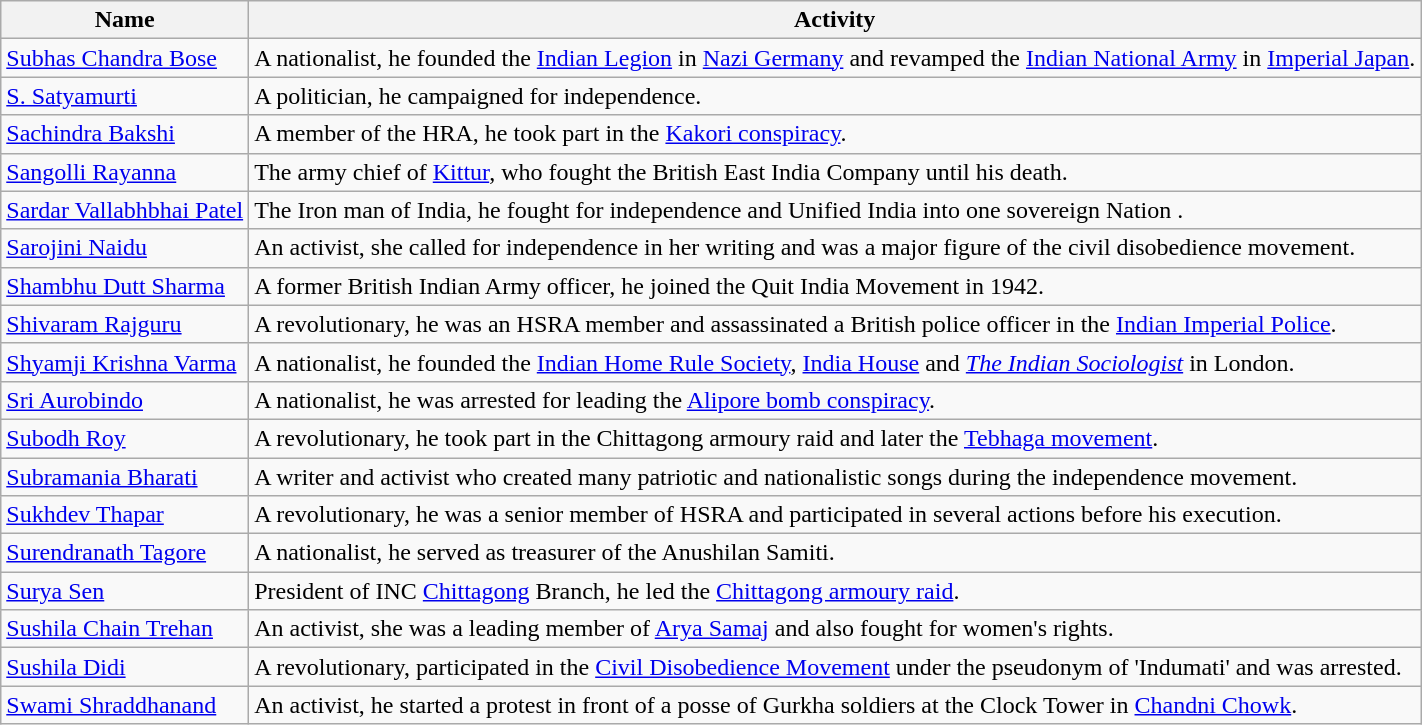<table class="wikitable">
<tr>
<th>Name</th>
<th>Activity</th>
</tr>
<tr>
<td><a href='#'>Subhas Chandra Bose</a></td>
<td>A nationalist, he founded the <a href='#'>Indian Legion</a> in <a href='#'>Nazi Germany</a> and revamped the <a href='#'>Indian National Army</a> in <a href='#'>Imperial Japan</a>.</td>
</tr>
<tr>
<td><a href='#'>S. Satyamurti</a></td>
<td>A politician, he campaigned for independence.</td>
</tr>
<tr>
<td><a href='#'>Sachindra Bakshi</a></td>
<td>A member of the HRA, he took part in the <a href='#'>Kakori conspiracy</a>.</td>
</tr>
<tr>
<td><a href='#'>Sangolli Rayanna</a></td>
<td>The army chief of <a href='#'>Kittur</a>, who fought the British East India Company until his death.</td>
</tr>
<tr>
<td><a href='#'>Sardar Vallabhbhai Patel</a></td>
<td>The Iron man of India, he fought for independence and Unified India into one sovereign Nation .</td>
</tr>
<tr>
<td><a href='#'>Sarojini Naidu</a></td>
<td>An activist, she called for independence in her writing and was a major figure of the civil disobedience movement.</td>
</tr>
<tr>
<td><a href='#'>Shambhu Dutt Sharma</a></td>
<td>A former British Indian Army officer, he joined the Quit India Movement in 1942.</td>
</tr>
<tr>
<td><a href='#'>Shivaram Rajguru</a></td>
<td>A revolutionary, he was an HSRA member and assassinated a British police officer in the <a href='#'>Indian Imperial Police</a>.</td>
</tr>
<tr>
<td><a href='#'>Shyamji Krishna Varma</a></td>
<td>A nationalist, he founded the <a href='#'>Indian Home Rule Society</a>, <a href='#'>India House</a> and <em><a href='#'>The Indian Sociologist</a></em> in London.</td>
</tr>
<tr>
<td><a href='#'>Sri Aurobindo</a></td>
<td>A nationalist, he was arrested for leading the <a href='#'>Alipore bomb conspiracy</a>.</td>
</tr>
<tr>
<td><a href='#'>Subodh Roy</a></td>
<td>A revolutionary, he took part in the Chittagong armoury raid and later the <a href='#'>Tebhaga movement</a>.</td>
</tr>
<tr>
<td><a href='#'>Subramania Bharati</a></td>
<td>A writer and activist who created many patriotic and nationalistic songs during the independence movement.</td>
</tr>
<tr>
<td><a href='#'>Sukhdev Thapar</a></td>
<td>A revolutionary, he was a senior member of HSRA and participated in several actions before his execution.</td>
</tr>
<tr>
<td><a href='#'>Surendranath Tagore</a></td>
<td>A nationalist, he served as treasurer of the Anushilan Samiti.</td>
</tr>
<tr>
<td><a href='#'>Surya Sen</a></td>
<td>President of INC <a href='#'>Chittagong</a> Branch, he led the <a href='#'>Chittagong armoury raid</a>.</td>
</tr>
<tr>
<td><a href='#'>Sushila Chain Trehan</a></td>
<td>An activist, she was a leading member of <a href='#'>Arya Samaj</a> and also fought for women's rights.</td>
</tr>
<tr>
<td><a href='#'>Sushila Didi</a></td>
<td>A revolutionary, participated in the <a href='#'>Civil Disobedience Movement</a> under the pseudonym of 'Indumati' and was arrested.</td>
</tr>
<tr>
<td><a href='#'>Swami Shraddhanand</a></td>
<td>An activist, he started a protest in front of a posse of Gurkha soldiers at the Clock Tower in <a href='#'>Chandni Chowk</a>.</td>
</tr>
</table>
